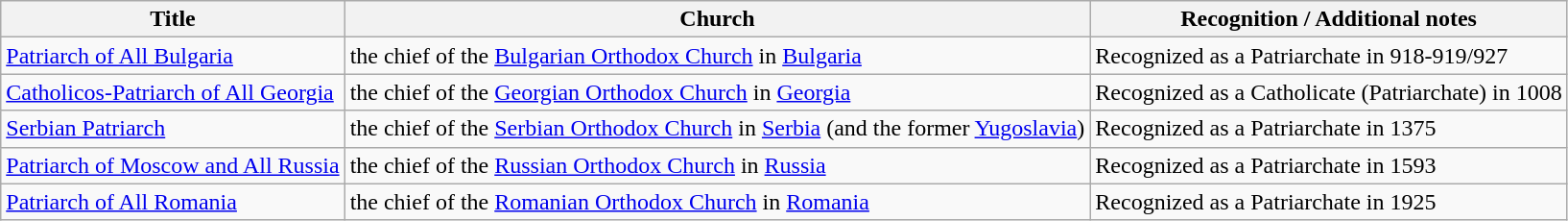<table class="wikitable" style="margin:0 auto 5 auto">
<tr>
<th>Title</th>
<th>Church</th>
<th>Recognition / Additional notes</th>
</tr>
<tr>
<td><a href='#'>Patriarch of All Bulgaria</a></td>
<td>the chief of the <a href='#'>Bulgarian Orthodox Church</a> in <a href='#'>Bulgaria</a></td>
<td>Recognized as a Patriarchate in 918-919/927</td>
</tr>
<tr>
<td><a href='#'>Catholicos-Patriarch of All Georgia</a></td>
<td>the chief of the <a href='#'>Georgian Orthodox Church</a> in <a href='#'>Georgia</a></td>
<td>Recognized as a Catholicate (Patriarchate) in 1008</td>
</tr>
<tr>
<td><a href='#'>Serbian Patriarch</a></td>
<td>the chief of the <a href='#'>Serbian Orthodox Church</a> in <a href='#'>Serbia</a> (and the former <a href='#'>Yugoslavia</a>)</td>
<td>Recognized as a Patriarchate in 1375</td>
</tr>
<tr>
<td><a href='#'>Patriarch of Moscow and All Russia</a></td>
<td>the chief of the <a href='#'>Russian Orthodox Church</a> in <a href='#'>Russia</a></td>
<td>Recognized as a Patriarchate in 1593</td>
</tr>
<tr>
<td><a href='#'>Patriarch of All Romania</a></td>
<td>the chief of the <a href='#'>Romanian Orthodox Church</a> in <a href='#'>Romania</a></td>
<td>Recognized as a Patriarchate in 1925</td>
</tr>
</table>
